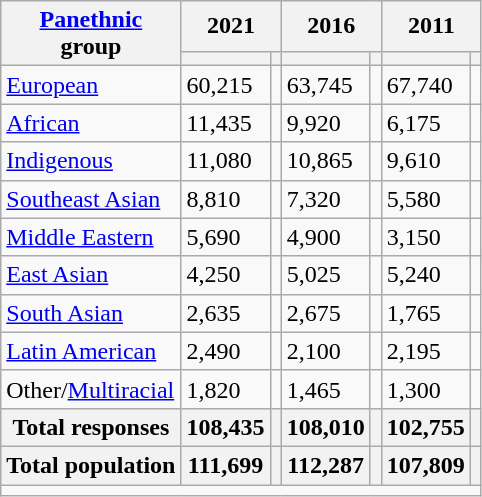<table class="wikitable collapsible sortable">
<tr>
<th rowspan="2"><a href='#'>Panethnic</a><br>group</th>
<th colspan="2">2021</th>
<th colspan="2">2016</th>
<th colspan="2">2011</th>
</tr>
<tr>
<th><a href='#'></a></th>
<th></th>
<th></th>
<th></th>
<th></th>
<th></th>
</tr>
<tr>
<td><a href='#'>European</a></td>
<td>60,215</td>
<td></td>
<td>63,745</td>
<td></td>
<td>67,740</td>
<td></td>
</tr>
<tr>
<td><a href='#'>African</a></td>
<td>11,435</td>
<td></td>
<td>9,920</td>
<td></td>
<td>6,175</td>
<td></td>
</tr>
<tr>
<td><a href='#'>Indigenous</a></td>
<td>11,080</td>
<td></td>
<td>10,865</td>
<td></td>
<td>9,610</td>
<td></td>
</tr>
<tr>
<td><a href='#'>Southeast Asian</a></td>
<td>8,810</td>
<td></td>
<td>7,320</td>
<td></td>
<td>5,580</td>
<td></td>
</tr>
<tr>
<td><a href='#'>Middle Eastern</a></td>
<td>5,690</td>
<td></td>
<td>4,900</td>
<td></td>
<td>3,150</td>
<td></td>
</tr>
<tr>
<td><a href='#'>East Asian</a></td>
<td>4,250</td>
<td></td>
<td>5,025</td>
<td></td>
<td>5,240</td>
<td></td>
</tr>
<tr>
<td><a href='#'>South Asian</a></td>
<td>2,635</td>
<td></td>
<td>2,675</td>
<td></td>
<td>1,765</td>
<td></td>
</tr>
<tr>
<td><a href='#'>Latin American</a></td>
<td>2,490</td>
<td></td>
<td>2,100</td>
<td></td>
<td>2,195</td>
<td></td>
</tr>
<tr>
<td>Other/<a href='#'>Multiracial</a></td>
<td>1,820</td>
<td></td>
<td>1,465</td>
<td></td>
<td>1,300</td>
<td></td>
</tr>
<tr>
<th>Total responses</th>
<th>108,435</th>
<th></th>
<th>108,010</th>
<th></th>
<th>102,755</th>
<th></th>
</tr>
<tr>
<th>Total population</th>
<th>111,699</th>
<th></th>
<th>112,287</th>
<th></th>
<th>107,809</th>
<th></th>
</tr>
<tr class="sortbottom">
<td colspan="15"></td>
</tr>
</table>
